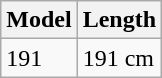<table class="wikitable">
<tr>
<th>Model</th>
<th>Length</th>
</tr>
<tr>
<td>191</td>
<td>191 cm</td>
</tr>
</table>
